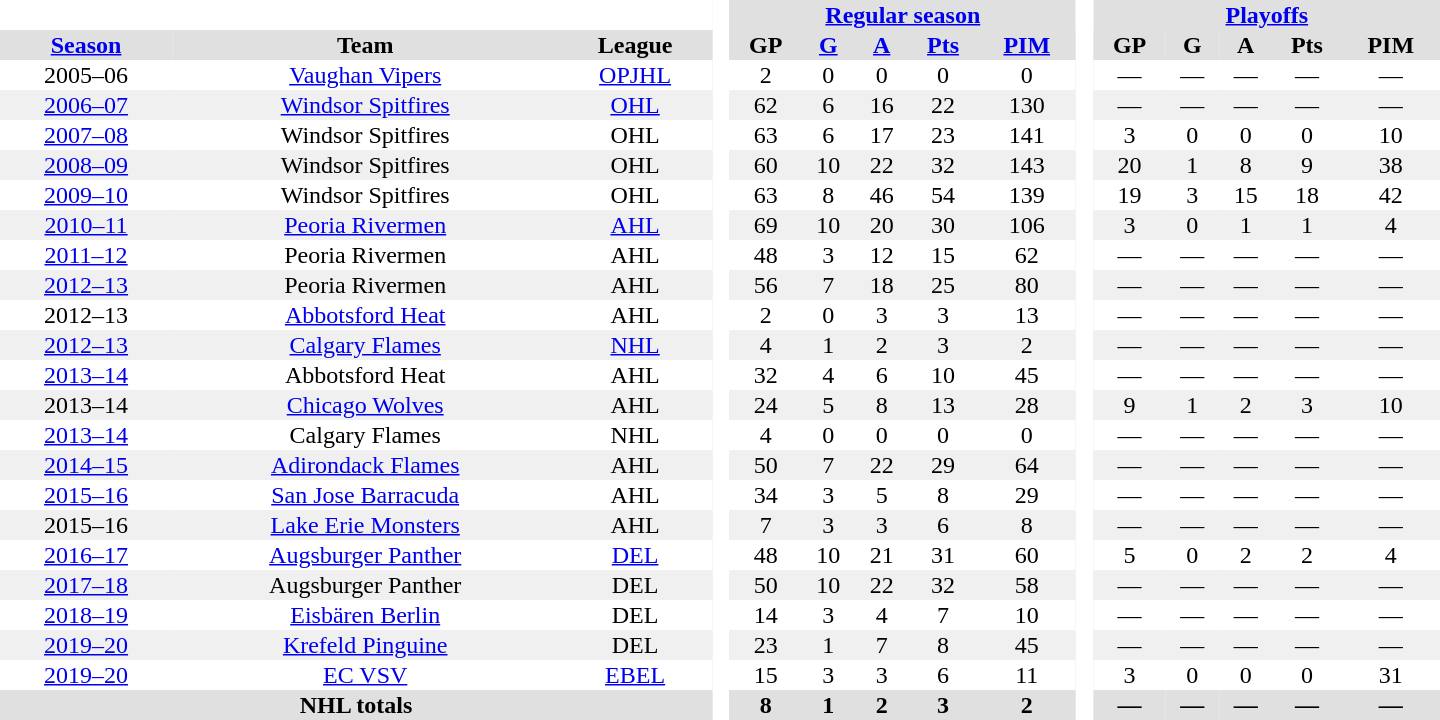<table border="0" cellpadding="1" cellspacing="0" style="text-align:center; width:60em">
<tr bgcolor="#e0e0e0">
<th colspan="3" bgcolor="#ffffff"> </th>
<th rowspan="99" bgcolor="#ffffff"> </th>
<th colspan="5"><a href='#'>Regular season</a></th>
<th rowspan="99" bgcolor="#ffffff"> </th>
<th colspan="5"><a href='#'>Playoffs</a></th>
</tr>
<tr bgcolor="#e0e0e0">
<th><a href='#'>Season</a></th>
<th>Team</th>
<th>League</th>
<th>GP</th>
<th><a href='#'>G</a></th>
<th><a href='#'>A</a></th>
<th><a href='#'>Pts</a></th>
<th><a href='#'>PIM</a></th>
<th>GP</th>
<th>G</th>
<th>A</th>
<th>Pts</th>
<th>PIM</th>
</tr>
<tr>
<td>2005–06</td>
<td><a href='#'>Vaughan Vipers</a></td>
<td><a href='#'>OPJHL</a></td>
<td>2</td>
<td>0</td>
<td>0</td>
<td>0</td>
<td>0</td>
<td>—</td>
<td>—</td>
<td>—</td>
<td>—</td>
<td>—</td>
</tr>
<tr bgcolor="#f0f0f0">
<td><a href='#'>2006–07</a></td>
<td><a href='#'>Windsor Spitfires</a></td>
<td><a href='#'>OHL</a></td>
<td>62</td>
<td>6</td>
<td>16</td>
<td>22</td>
<td>130</td>
<td>—</td>
<td>—</td>
<td>—</td>
<td>—</td>
<td>—</td>
</tr>
<tr>
<td><a href='#'>2007–08</a></td>
<td>Windsor Spitfires</td>
<td>OHL</td>
<td>63</td>
<td>6</td>
<td>17</td>
<td>23</td>
<td>141</td>
<td>3</td>
<td>0</td>
<td>0</td>
<td>0</td>
<td>10</td>
</tr>
<tr bgcolor="#f0f0f0">
<td><a href='#'>2008–09</a></td>
<td>Windsor Spitfires</td>
<td>OHL</td>
<td>60</td>
<td>10</td>
<td>22</td>
<td>32</td>
<td>143</td>
<td>20</td>
<td>1</td>
<td>8</td>
<td>9</td>
<td>38</td>
</tr>
<tr>
<td><a href='#'>2009–10</a></td>
<td>Windsor Spitfires</td>
<td>OHL</td>
<td>63</td>
<td>8</td>
<td>46</td>
<td>54</td>
<td>139</td>
<td>19</td>
<td>3</td>
<td>15</td>
<td>18</td>
<td>42</td>
</tr>
<tr bgcolor="#f0f0f0">
<td><a href='#'>2010–11</a></td>
<td><a href='#'>Peoria Rivermen</a></td>
<td><a href='#'>AHL</a></td>
<td>69</td>
<td>10</td>
<td>20</td>
<td>30</td>
<td>106</td>
<td>3</td>
<td>0</td>
<td>1</td>
<td>1</td>
<td>4</td>
</tr>
<tr>
<td><a href='#'>2011–12</a></td>
<td>Peoria Rivermen</td>
<td>AHL</td>
<td>48</td>
<td>3</td>
<td>12</td>
<td>15</td>
<td>62</td>
<td>—</td>
<td>—</td>
<td>—</td>
<td>—</td>
<td>—</td>
</tr>
<tr bgcolor="#f0f0f0">
<td><a href='#'>2012–13</a></td>
<td>Peoria Rivermen</td>
<td>AHL</td>
<td>56</td>
<td>7</td>
<td>18</td>
<td>25</td>
<td>80</td>
<td>—</td>
<td>—</td>
<td>—</td>
<td>—</td>
<td>—</td>
</tr>
<tr>
<td>2012–13</td>
<td><a href='#'>Abbotsford Heat</a></td>
<td>AHL</td>
<td>2</td>
<td>0</td>
<td>3</td>
<td>3</td>
<td>13</td>
<td>—</td>
<td>—</td>
<td>—</td>
<td>—</td>
<td>—</td>
</tr>
<tr bgcolor="#f0f0f0">
<td><a href='#'>2012–13</a></td>
<td><a href='#'>Calgary Flames</a></td>
<td><a href='#'>NHL</a></td>
<td>4</td>
<td>1</td>
<td>2</td>
<td>3</td>
<td>2</td>
<td>—</td>
<td>—</td>
<td>—</td>
<td>—</td>
<td>—</td>
</tr>
<tr>
<td><a href='#'>2013–14</a></td>
<td>Abbotsford Heat</td>
<td>AHL</td>
<td>32</td>
<td>4</td>
<td>6</td>
<td>10</td>
<td>45</td>
<td>—</td>
<td>—</td>
<td>—</td>
<td>—</td>
<td>—</td>
</tr>
<tr bgcolor="#f0f0f0">
<td>2013–14</td>
<td><a href='#'>Chicago Wolves</a></td>
<td>AHL</td>
<td>24</td>
<td>5</td>
<td>8</td>
<td>13</td>
<td>28</td>
<td>9</td>
<td>1</td>
<td>2</td>
<td>3</td>
<td>10</td>
</tr>
<tr>
<td><a href='#'>2013–14</a></td>
<td>Calgary Flames</td>
<td>NHL</td>
<td>4</td>
<td>0</td>
<td>0</td>
<td>0</td>
<td>0</td>
<td>—</td>
<td>—</td>
<td>—</td>
<td>—</td>
<td>—</td>
</tr>
<tr bgcolor="#f0f0f0">
<td><a href='#'>2014–15</a></td>
<td><a href='#'>Adirondack Flames</a></td>
<td>AHL</td>
<td>50</td>
<td>7</td>
<td>22</td>
<td>29</td>
<td>64</td>
<td>—</td>
<td>—</td>
<td>—</td>
<td>—</td>
<td>—</td>
</tr>
<tr>
<td><a href='#'>2015–16</a></td>
<td><a href='#'>San Jose Barracuda</a></td>
<td>AHL</td>
<td>34</td>
<td>3</td>
<td>5</td>
<td>8</td>
<td>29</td>
<td>—</td>
<td>—</td>
<td>—</td>
<td>—</td>
<td>—</td>
</tr>
<tr bgcolor="#f0f0f0">
<td>2015–16</td>
<td><a href='#'>Lake Erie Monsters</a></td>
<td>AHL</td>
<td>7</td>
<td>3</td>
<td>3</td>
<td>6</td>
<td>8</td>
<td>—</td>
<td>—</td>
<td>—</td>
<td>—</td>
<td>—</td>
</tr>
<tr>
<td><a href='#'>2016–17</a></td>
<td><a href='#'>Augsburger Panther</a></td>
<td><a href='#'>DEL</a></td>
<td>48</td>
<td>10</td>
<td>21</td>
<td>31</td>
<td>60</td>
<td>5</td>
<td>0</td>
<td>2</td>
<td>2</td>
<td>4</td>
</tr>
<tr bgcolor="#f0f0f0">
<td><a href='#'>2017–18</a></td>
<td>Augsburger Panther</td>
<td>DEL</td>
<td>50</td>
<td>10</td>
<td>22</td>
<td>32</td>
<td>58</td>
<td>—</td>
<td>—</td>
<td>—</td>
<td>—</td>
<td>—</td>
</tr>
<tr>
<td><a href='#'>2018–19</a></td>
<td><a href='#'>Eisbären Berlin</a></td>
<td>DEL</td>
<td>14</td>
<td>3</td>
<td>4</td>
<td>7</td>
<td>10</td>
<td>—</td>
<td>—</td>
<td>—</td>
<td>—</td>
<td>—</td>
</tr>
<tr bgcolor="#f0f0f0">
<td><a href='#'>2019–20</a></td>
<td><a href='#'>Krefeld Pinguine</a></td>
<td>DEL</td>
<td>23</td>
<td>1</td>
<td>7</td>
<td>8</td>
<td>45</td>
<td>—</td>
<td>—</td>
<td>—</td>
<td>—</td>
<td>—</td>
</tr>
<tr>
<td><a href='#'>2019–20</a></td>
<td><a href='#'>EC VSV</a></td>
<td><a href='#'>EBEL</a></td>
<td>15</td>
<td>3</td>
<td>3</td>
<td>6</td>
<td>11</td>
<td>3</td>
<td>0</td>
<td>0</td>
<td>0</td>
<td>31</td>
</tr>
<tr bgcolor="#e0e0e0">
<th colspan="3">NHL totals</th>
<th>8</th>
<th>1</th>
<th>2</th>
<th>3</th>
<th>2</th>
<th>—</th>
<th>—</th>
<th>—</th>
<th>—</th>
<th>—</th>
</tr>
</table>
